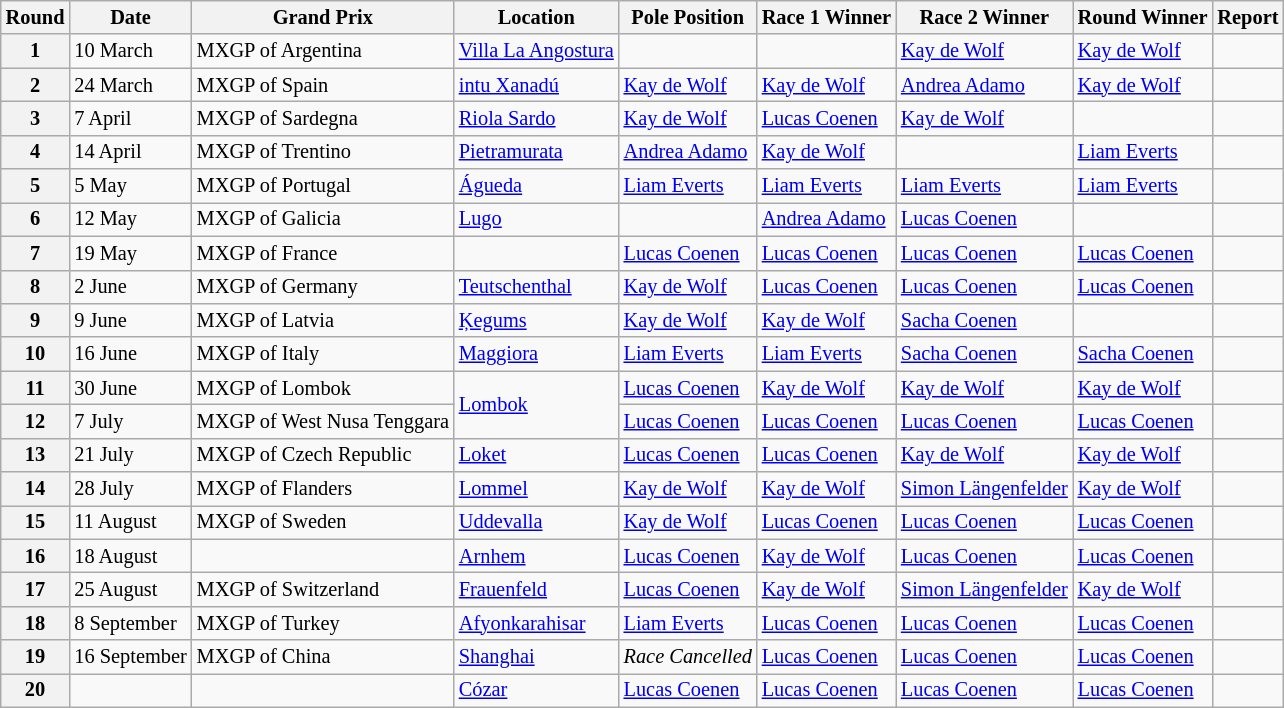<table class="wikitable" style="font-size: 85%;">
<tr>
<th>Round</th>
<th>Date</th>
<th>Grand Prix</th>
<th>Location</th>
<th>Pole Position</th>
<th>Race 1 Winner</th>
<th>Race 2 Winner</th>
<th>Round Winner</th>
<th>Report</th>
</tr>
<tr>
<th>1</th>
<td>10 March</td>
<td> MXGP of Argentina</td>
<td><a href='#'>Villa La Angostura</a></td>
<td></td>
<td></td>
<td> <a href='#'>Kay de Wolf</a></td>
<td> <a href='#'>Kay de Wolf</a></td>
<td></td>
</tr>
<tr>
<th>2</th>
<td>24 March</td>
<td> MXGP of Spain</td>
<td><a href='#'>intu Xanadú</a></td>
<td> <a href='#'>Kay de Wolf</a></td>
<td> <a href='#'>Kay de Wolf</a></td>
<td> <a href='#'>Andrea Adamo</a></td>
<td> <a href='#'>Kay de Wolf</a></td>
<td></td>
</tr>
<tr>
<th>3</th>
<td>7 April</td>
<td> MXGP of Sardegna</td>
<td><a href='#'>Riola Sardo</a></td>
<td> <a href='#'>Kay de Wolf</a></td>
<td> <a href='#'>Lucas Coenen</a></td>
<td> <a href='#'>Kay de Wolf</a></td>
<td></td>
<td></td>
</tr>
<tr>
<th>4</th>
<td>14 April</td>
<td> MXGP of Trentino</td>
<td><a href='#'>Pietramurata</a></td>
<td> <a href='#'>Andrea Adamo</a></td>
<td> <a href='#'>Kay de Wolf</a></td>
<td></td>
<td> <a href='#'>Liam Everts</a></td>
<td></td>
</tr>
<tr>
<th>5</th>
<td>5 May</td>
<td> MXGP of Portugal</td>
<td><a href='#'>Águeda</a></td>
<td> <a href='#'>Liam Everts</a></td>
<td> <a href='#'>Liam Everts</a></td>
<td> <a href='#'>Liam Everts</a></td>
<td> <a href='#'>Liam Everts</a></td>
<td></td>
</tr>
<tr>
<th>6</th>
<td>12 May</td>
<td> MXGP of Galicia</td>
<td><a href='#'>Lugo</a></td>
<td></td>
<td> <a href='#'>Andrea Adamo</a></td>
<td> <a href='#'>Lucas Coenen</a></td>
<td></td>
<td></td>
</tr>
<tr>
<th>7</th>
<td>19 May</td>
<td> MXGP of France</td>
<td></td>
<td> <a href='#'>Lucas Coenen</a></td>
<td> <a href='#'>Lucas Coenen</a></td>
<td> <a href='#'>Lucas Coenen</a></td>
<td> <a href='#'>Lucas Coenen</a></td>
<td></td>
</tr>
<tr>
<th>8</th>
<td>2 June</td>
<td> MXGP of Germany</td>
<td><a href='#'>Teutschenthal</a></td>
<td> <a href='#'>Kay de Wolf</a></td>
<td> <a href='#'>Lucas Coenen</a></td>
<td> <a href='#'>Lucas Coenen</a></td>
<td> <a href='#'>Lucas Coenen</a></td>
<td></td>
</tr>
<tr>
<th>9</th>
<td>9 June</td>
<td> MXGP of Latvia</td>
<td><a href='#'>Ķegums</a></td>
<td> <a href='#'>Kay de Wolf</a></td>
<td> <a href='#'>Kay de Wolf</a></td>
<td> <a href='#'>Sacha Coenen</a></td>
<td></td>
<td></td>
</tr>
<tr>
<th>10</th>
<td>16 June</td>
<td> MXGP of Italy</td>
<td><a href='#'>Maggiora</a></td>
<td> <a href='#'>Liam Everts</a></td>
<td> <a href='#'>Liam Everts</a></td>
<td> <a href='#'>Sacha Coenen</a></td>
<td> <a href='#'>Sacha Coenen</a></td>
<td></td>
</tr>
<tr>
<th>11</th>
<td>30 June</td>
<td> MXGP of Lombok</td>
<td rowspan="2"><a href='#'>Lombok</a></td>
<td> <a href='#'>Lucas Coenen</a></td>
<td> <a href='#'>Kay de Wolf</a></td>
<td> <a href='#'>Kay de Wolf</a></td>
<td> <a href='#'>Kay de Wolf</a></td>
<td></td>
</tr>
<tr>
<th>12</th>
<td>7 July</td>
<td> MXGP of West Nusa Tenggara</td>
<td> <a href='#'>Lucas Coenen</a></td>
<td> <a href='#'>Lucas Coenen</a></td>
<td> <a href='#'>Lucas Coenen</a></td>
<td> <a href='#'>Lucas Coenen</a></td>
<td></td>
</tr>
<tr>
<th>13</th>
<td>21 July</td>
<td> MXGP of Czech Republic</td>
<td><a href='#'>Loket</a></td>
<td> <a href='#'>Lucas Coenen</a></td>
<td> <a href='#'>Lucas Coenen</a></td>
<td> <a href='#'>Kay de Wolf</a></td>
<td> <a href='#'>Kay de Wolf</a></td>
<td></td>
</tr>
<tr>
<th>14</th>
<td>28 July</td>
<td> MXGP of Flanders</td>
<td><a href='#'>Lommel</a></td>
<td> <a href='#'>Kay de Wolf</a></td>
<td> <a href='#'>Kay de Wolf</a></td>
<td> <a href='#'>Simon Längenfelder</a></td>
<td> <a href='#'>Kay de Wolf</a></td>
<td></td>
</tr>
<tr>
<th>15</th>
<td>11 August</td>
<td> MXGP of Sweden</td>
<td><a href='#'>Uddevalla</a></td>
<td> <a href='#'>Kay de Wolf</a></td>
<td> <a href='#'>Lucas Coenen</a></td>
<td> <a href='#'>Lucas Coenen</a></td>
<td> <a href='#'>Lucas Coenen</a></td>
<td></td>
</tr>
<tr>
<th>16</th>
<td>18 August</td>
<td></td>
<td><a href='#'>Arnhem</a></td>
<td> <a href='#'>Lucas Coenen</a></td>
<td> <a href='#'>Kay de Wolf</a></td>
<td> <a href='#'>Lucas Coenen</a></td>
<td> <a href='#'>Lucas Coenen</a></td>
<td></td>
</tr>
<tr>
<th>17</th>
<td>25 August</td>
<td> MXGP of Switzerland</td>
<td><a href='#'>Frauenfeld</a></td>
<td> <a href='#'>Lucas Coenen</a></td>
<td> <a href='#'>Kay de Wolf</a></td>
<td> <a href='#'>Simon Längenfelder</a></td>
<td> <a href='#'>Kay de Wolf</a></td>
<td></td>
</tr>
<tr>
<th>18</th>
<td>8 September</td>
<td> MXGP of Turkey</td>
<td><a href='#'>Afyonkarahisar</a></td>
<td> <a href='#'>Liam Everts</a></td>
<td> <a href='#'>Lucas Coenen</a></td>
<td> <a href='#'>Lucas Coenen</a></td>
<td> <a href='#'>Lucas Coenen</a></td>
<td></td>
</tr>
<tr>
<th>19</th>
<td>16 September</td>
<td> MXGP of China</td>
<td><a href='#'>Shanghai</a></td>
<td><em>Race Cancelled</em></td>
<td> <a href='#'>Lucas Coenen</a></td>
<td> <a href='#'>Lucas Coenen</a></td>
<td> <a href='#'>Lucas Coenen</a></td>
<td></td>
</tr>
<tr>
<th>20</th>
<td></td>
<td></td>
<td><a href='#'>Cózar</a></td>
<td> <a href='#'>Lucas Coenen</a></td>
<td> <a href='#'>Lucas Coenen</a></td>
<td> <a href='#'>Lucas Coenen</a></td>
<td> <a href='#'>Lucas Coenen</a></td>
<td></td>
</tr>
</table>
